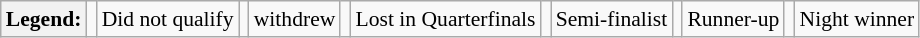<table class="wikitable" style="font-size:90%;">
<tr>
<th>Legend:</th>
<td></td>
<td>Did not qualify</td>
<td></td>
<td>withdrew</td>
<td></td>
<td>Lost in Quarterfinals</td>
<td></td>
<td>Semi-finalist</td>
<td></td>
<td>Runner-up</td>
<td></td>
<td>Night winner</td>
</tr>
</table>
